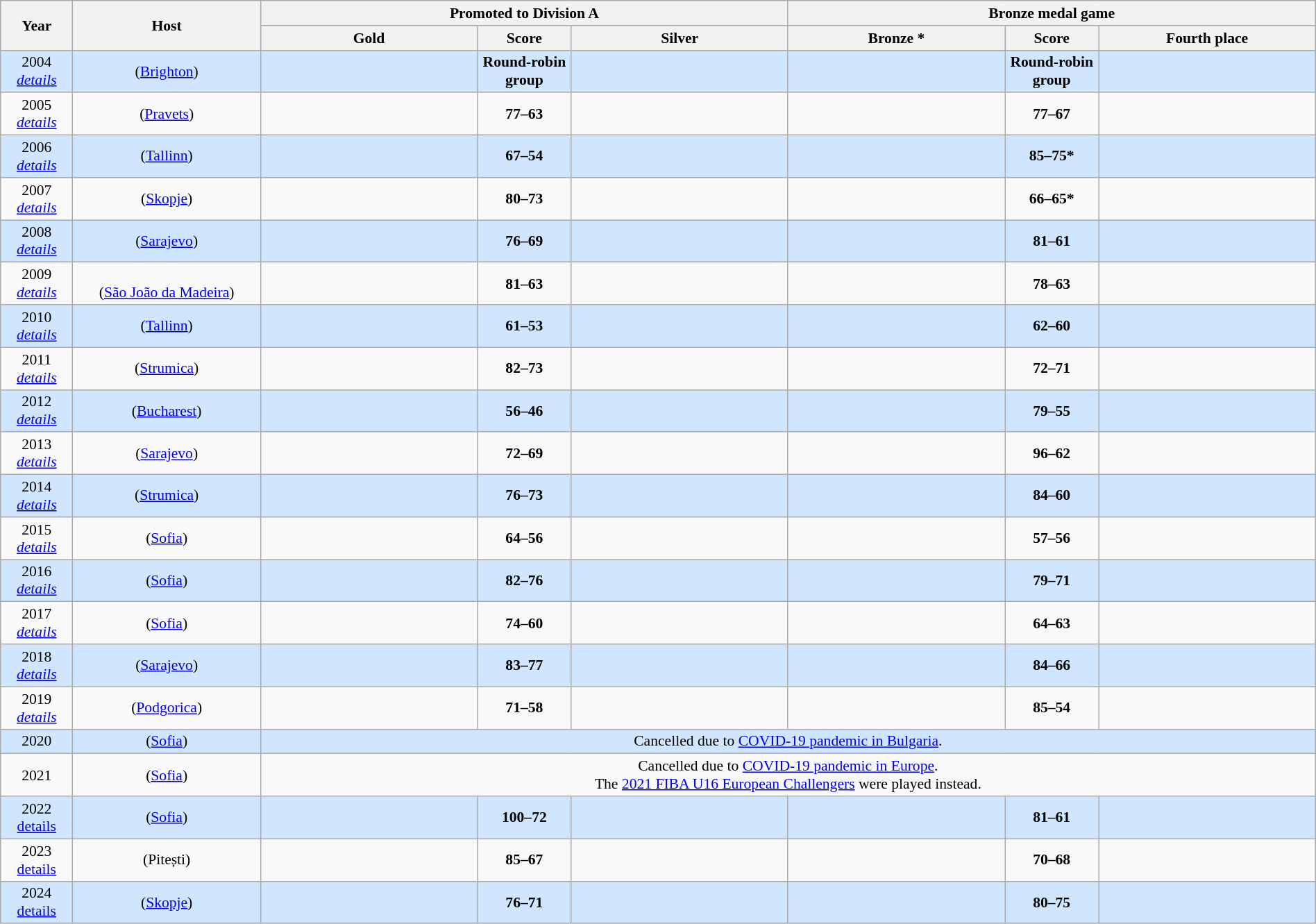<table class=wikitable style="text-align:center; font-size:90%; width:100%">
<tr>
<th rowspan=2 width=5%>Year</th>
<th rowspan=2 width=13%>Host</th>
<th colspan=3>Promoted to Division A</th>
<th colspan=3>Bronze medal game</th>
</tr>
<tr>
<th width=15%>Gold</th>
<th width=6.5%>Score</th>
<th width=15%>Silver</th>
<th width=15%>Bronze *</th>
<th width=6.5%>Score</th>
<th width=15%>Fourth place</th>
</tr>
<tr style="background:#D0E6FF;">
<td>2004<br><em><a href='#'>details</a></em></td>
<td> (<a href='#'>Brighton</a>)</td>
<td><strong></strong></td>
<td><strong>Round-robin group</strong></td>
<td></td>
<td></td>
<td><strong>Round-robin group</strong></td>
<td></td>
</tr>
<tr>
<td>2005<br><em><a href='#'>details</a></em></td>
<td> (<a href='#'>Pravets</a>)</td>
<td><strong></strong></td>
<td><strong>77–63</strong></td>
<td></td>
<td></td>
<td><strong>77–67</strong></td>
<td></td>
</tr>
<tr style="background:#D0E6FF;">
<td>2006<br><em><a href='#'>details</a></em></td>
<td> (<a href='#'>Tallinn</a>)</td>
<td><strong></strong></td>
<td><strong>67–54</strong></td>
<td></td>
<td></td>
<td><strong>85–75*</strong></td>
<td></td>
</tr>
<tr>
<td>2007<br><em><a href='#'>details</a></em></td>
<td> (<a href='#'>Skopje</a>)</td>
<td><strong></strong></td>
<td><strong>80–73</strong></td>
<td></td>
<td></td>
<td><strong>66–65*</strong></td>
<td></td>
</tr>
<tr style="background:#D0E6FF;">
<td>2008<br><em><a href='#'>details</a></em></td>
<td> (<a href='#'>Sarajevo</a>)</td>
<td><strong></strong></td>
<td><strong>76–69</strong></td>
<td></td>
<td></td>
<td><strong>81–61</strong></td>
<td></td>
</tr>
<tr>
<td>2009<br><em><a href='#'>details</a></em></td>
<td><br>(<a href='#'>São João da Madeira</a>)</td>
<td><strong></strong></td>
<td><strong>81–63</strong></td>
<td></td>
<td></td>
<td><strong>78–63</strong></td>
<td></td>
</tr>
<tr style="background:#D0E6FF;">
<td>2010<br><em><a href='#'>details</a></em></td>
<td> (<a href='#'>Tallinn</a>)</td>
<td><strong></strong></td>
<td><strong>61–53</strong></td>
<td></td>
<td></td>
<td><strong>62–60</strong></td>
<td></td>
</tr>
<tr>
<td>2011<br><em><a href='#'>details</a></em></td>
<td> (<a href='#'>Strumica</a>)</td>
<td><strong></strong></td>
<td><strong>82–73</strong></td>
<td></td>
<td></td>
<td><strong>72–71</strong></td>
<td></td>
</tr>
<tr style="background:#D0E6FF;">
<td>2012<br><em><a href='#'>details</a></em></td>
<td> (<a href='#'>Bucharest</a>)</td>
<td><strong></strong></td>
<td><strong>56–46</strong></td>
<td></td>
<td></td>
<td><strong>79–55</strong></td>
<td></td>
</tr>
<tr>
<td>2013<br><em><a href='#'>details</a></em></td>
<td> (<a href='#'>Sarajevo</a>)</td>
<td><strong></strong></td>
<td><strong>72–69</strong></td>
<td></td>
<td></td>
<td><strong>96–62</strong></td>
<td></td>
</tr>
<tr style="background:#D0E6FF;">
<td>2014<br><em><a href='#'>details</a></em></td>
<td> (<a href='#'>Strumica</a>)</td>
<td><strong></strong></td>
<td><strong>76–73</strong></td>
<td></td>
<td></td>
<td><strong>84–60</strong></td>
<td></td>
</tr>
<tr>
<td>2015<br><em><a href='#'>details</a></em></td>
<td> (<a href='#'>Sofia</a>)</td>
<td><strong></strong></td>
<td><strong>64–56</strong></td>
<td></td>
<td></td>
<td><strong>57–56</strong></td>
<td></td>
</tr>
<tr style="background:#D0E6FF;">
<td>2016<br><em><a href='#'>details</a></em></td>
<td> (<a href='#'>Sofia</a>)</td>
<td><strong></strong></td>
<td><strong>82–76</strong></td>
<td></td>
<td></td>
<td><strong>79–71</strong></td>
<td></td>
</tr>
<tr>
<td>2017<br><em><a href='#'>details</a></em></td>
<td> (<a href='#'>Sofia</a>)</td>
<td><strong></strong></td>
<td><strong>74–60</strong></td>
<td></td>
<td></td>
<td><strong>64–63</strong></td>
<td></td>
</tr>
<tr style="background:#D0E6FF;">
<td>2018<br><em><a href='#'>details</a></em></td>
<td> (<a href='#'>Sarajevo</a>)</td>
<td><strong></strong></td>
<td><strong>83–77</strong></td>
<td></td>
<td></td>
<td><strong>84–66</strong></td>
<td></td>
</tr>
<tr>
<td>2019<br><em><a href='#'>details</a></td>
<td> (<a href='#'>Podgorica</a>)</td>
<td><strong></strong></td>
<td><strong>71–58</strong></td>
<td></td>
<td></td>
<td><strong>85–54</strong></td>
<td></td>
</tr>
<tr style="background:#D0E6FF;">
<td>2020</td>
<td> (<a href='#'>Sofia</a>)</td>
<td colspan=6>Cancelled due to <a href='#'>COVID-19 pandemic in Bulgaria</a>.</td>
</tr>
<tr>
<td>2021</td>
<td> (<a href='#'>Sofia</a>)</td>
<td colspan=6>Cancelled due to <a href='#'>COVID-19 pandemic in Europe</a>.<br>The <a href='#'>2021 FIBA U16 European Challengers</a> were played instead.</td>
</tr>
<tr style="background:#D0E6FF;">
<td>2022<br></em><a href='#'>details</a><em></td>
<td> (<a href='#'>Sofia</a>)</td>
<td><strong></strong></td>
<td><strong>100–72</strong></td>
<td></td>
<td></td>
<td><strong>81–61</strong></td>
<td></td>
</tr>
<tr>
<td>2023<br></em><a href='#'>details</a><em></td>
<td> (Pitești)</td>
<td><strong></strong></td>
<td><strong>85–67</strong></td>
<td></td>
<td></td>
<td><strong>70–68</strong></td>
<td></td>
</tr>
<tr style="background:#D0E6FF;">
<td>2024<br></em><a href='#'>details</a><em></td>
<td> (<a href='#'>Skopje</a>)</td>
<td><strong></strong></td>
<td><strong>76–71</strong></td>
<td></td>
<td><strong></strong></td>
<td><strong>80–75</strong></td>
<td></td>
</tr>
</table>
